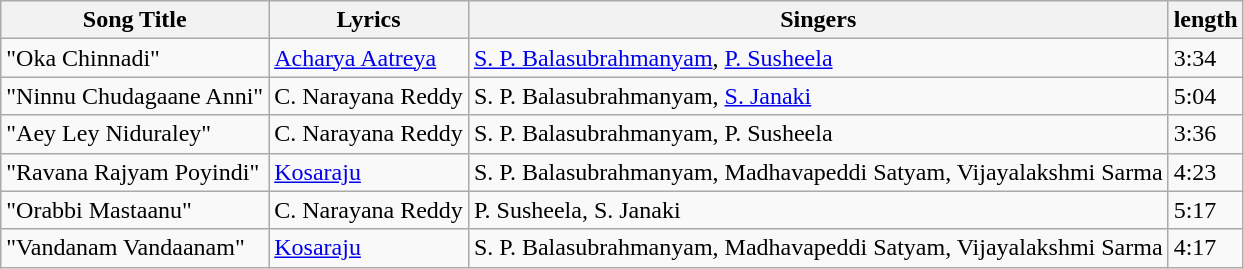<table class="wikitable">
<tr>
<th>Song Title</th>
<th>Lyrics</th>
<th>Singers</th>
<th>length</th>
</tr>
<tr>
<td>"Oka Chinnadi"</td>
<td><a href='#'>Acharya Aatreya</a></td>
<td><a href='#'>S. P. Balasubrahmanyam</a>, <a href='#'>P. Susheela</a></td>
<td>3:34</td>
</tr>
<tr>
<td>"Ninnu Chudagaane Anni"</td>
<td>C. Narayana Reddy</td>
<td>S. P. Balasubrahmanyam, <a href='#'>S. Janaki</a></td>
<td>5:04</td>
</tr>
<tr>
<td>"Aey Ley Niduraley"</td>
<td>C. Narayana Reddy</td>
<td>S. P. Balasubrahmanyam, P. Susheela</td>
<td>3:36</td>
</tr>
<tr>
<td>"Ravana Rajyam Poyindi"</td>
<td><a href='#'>Kosaraju</a></td>
<td>S. P. Balasubrahmanyam, Madhavapeddi Satyam, Vijayalakshmi Sarma</td>
<td>4:23</td>
</tr>
<tr>
<td>"Orabbi Mastaanu"</td>
<td>C. Narayana Reddy</td>
<td>P. Susheela, S. Janaki</td>
<td>5:17</td>
</tr>
<tr>
<td>"Vandanam Vandaanam"</td>
<td><a href='#'>Kosaraju</a></td>
<td>S. P. Balasubrahmanyam, Madhavapeddi Satyam, Vijayalakshmi Sarma</td>
<td>4:17</td>
</tr>
</table>
